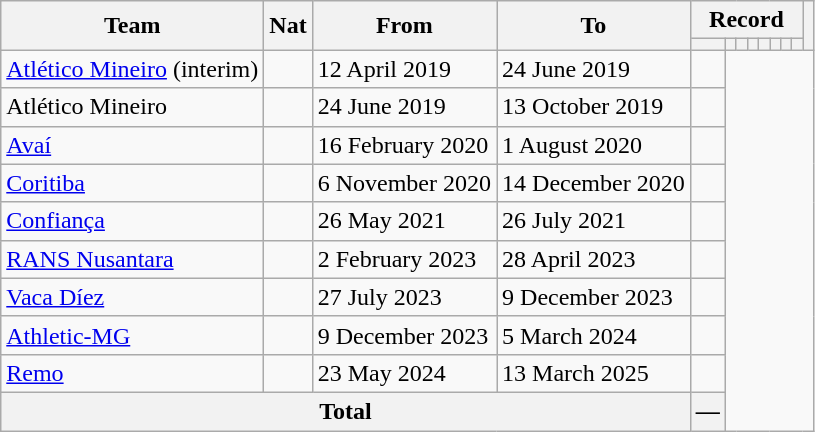<table class="wikitable" style="text-align: center">
<tr>
<th rowspan="2">Team</th>
<th rowspan="2">Nat</th>
<th rowspan="2">From</th>
<th rowspan="2">To</th>
<th colspan="8">Record</th>
<th rowspan=2></th>
</tr>
<tr>
<th></th>
<th></th>
<th></th>
<th></th>
<th></th>
<th></th>
<th></th>
<th></th>
</tr>
<tr>
<td align=left><a href='#'>Atlético Mineiro</a> (interim)</td>
<td></td>
<td align=left>12 April 2019</td>
<td align=left>24 June 2019<br></td>
<td></td>
</tr>
<tr>
<td align=left>Atlético Mineiro</td>
<td></td>
<td align=left>24 June 2019</td>
<td align=left>13 October 2019<br></td>
<td></td>
</tr>
<tr>
<td align=left><a href='#'>Avaí</a></td>
<td></td>
<td align=left>16 February 2020</td>
<td align=left>1 August 2020<br></td>
<td></td>
</tr>
<tr>
<td align=left><a href='#'>Coritiba</a></td>
<td></td>
<td align=left>6 November 2020</td>
<td align=left>14 December 2020<br></td>
<td></td>
</tr>
<tr>
<td align=left><a href='#'>Confiança</a></td>
<td></td>
<td align=left>26 May 2021</td>
<td align=left>26 July 2021<br></td>
<td></td>
</tr>
<tr>
<td align=left><a href='#'>RANS Nusantara</a></td>
<td></td>
<td align=left>2 February 2023</td>
<td align=left>28 April 2023<br></td>
<td></td>
</tr>
<tr>
<td align=left><a href='#'>Vaca Díez</a></td>
<td></td>
<td align=left>27 July 2023</td>
<td align=left>9 December 2023<br></td>
<td></td>
</tr>
<tr>
<td align=left><a href='#'>Athletic-MG</a></td>
<td></td>
<td align=left>9 December 2023</td>
<td align=left>5 March 2024<br></td>
<td></td>
</tr>
<tr>
<td align=left><a href='#'>Remo</a></td>
<td></td>
<td align=left>23 May 2024</td>
<td align=left>13 March 2025<br></td>
<td></td>
</tr>
<tr>
<th colspan="4">Total<br></th>
<th>—</th>
</tr>
</table>
